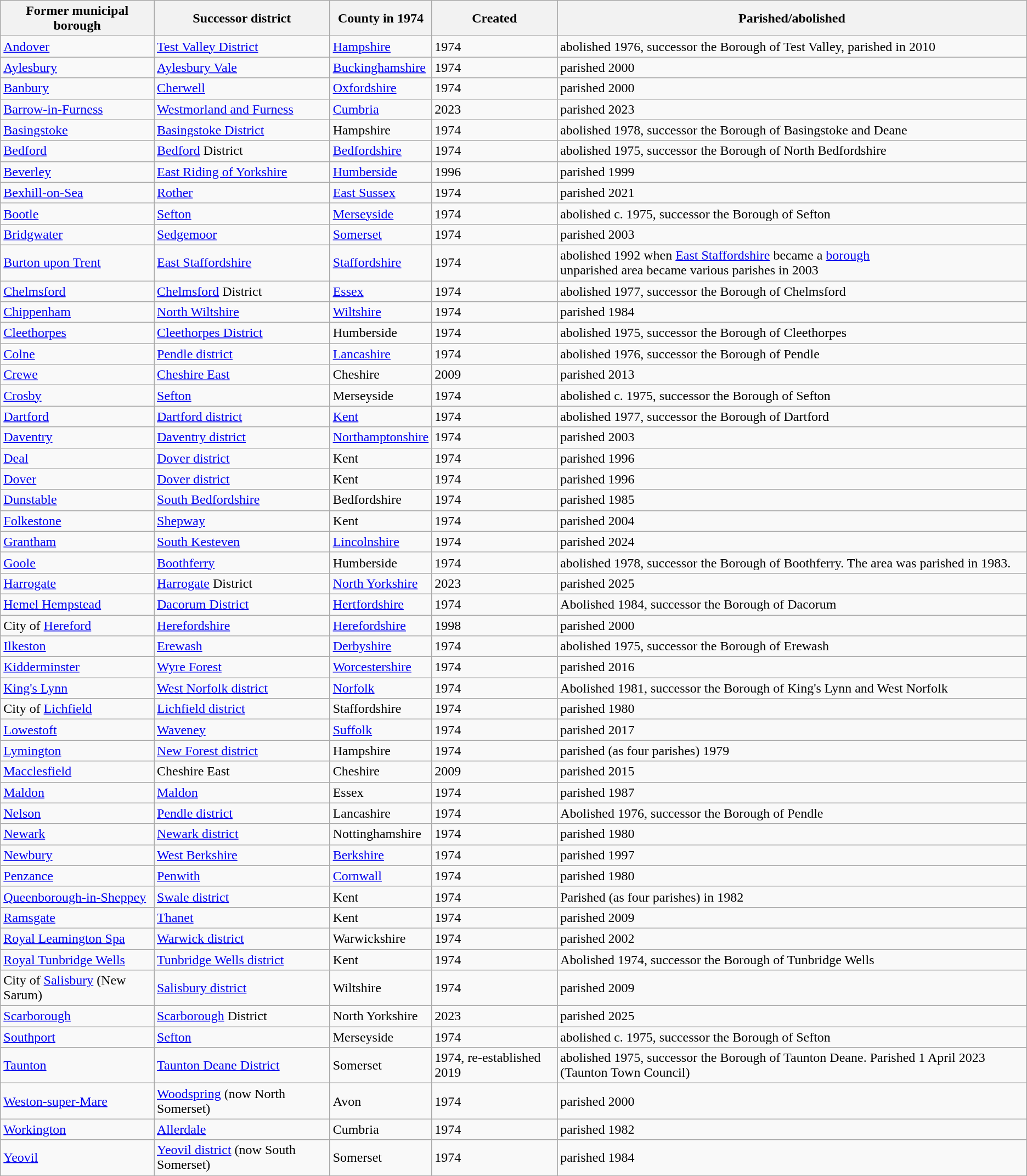<table class="wikitable sortable">
<tr>
<th>Former municipal borough</th>
<th>Successor district</th>
<th>County in 1974</th>
<th>Created</th>
<th>Parished/abolished</th>
</tr>
<tr>
<td><a href='#'>Andover</a></td>
<td><a href='#'>Test Valley District</a></td>
<td><a href='#'>Hampshire</a></td>
<td>1974</td>
<td>abolished 1976, successor the Borough of Test Valley, parished in 2010</td>
</tr>
<tr>
<td><a href='#'>Aylesbury</a></td>
<td><a href='#'>Aylesbury Vale</a></td>
<td><a href='#'>Buckinghamshire</a></td>
<td>1974</td>
<td>parished 2000</td>
</tr>
<tr>
<td><a href='#'>Banbury</a></td>
<td><a href='#'>Cherwell</a></td>
<td><a href='#'>Oxfordshire</a></td>
<td>1974</td>
<td>parished 2000</td>
</tr>
<tr>
<td><a href='#'>Barrow-in-Furness</a></td>
<td><a href='#'>Westmorland and Furness</a></td>
<td><a href='#'>Cumbria</a></td>
<td>2023</td>
<td>parished 2023</td>
</tr>
<tr>
<td><a href='#'>Basingstoke</a></td>
<td><a href='#'>Basingstoke District</a></td>
<td>Hampshire</td>
<td>1974</td>
<td>abolished 1978, successor the Borough of Basingstoke and Deane</td>
</tr>
<tr>
<td><a href='#'>Bedford</a></td>
<td><a href='#'>Bedford</a> District</td>
<td><a href='#'>Bedfordshire</a></td>
<td>1974</td>
<td>abolished 1975, successor the Borough of North Bedfordshire</td>
</tr>
<tr>
<td><a href='#'>Beverley</a></td>
<td><a href='#'>East Riding of Yorkshire</a></td>
<td><a href='#'>Humberside</a></td>
<td>1996</td>
<td>parished 1999</td>
</tr>
<tr>
<td><a href='#'>Bexhill-on-Sea</a></td>
<td><a href='#'>Rother</a></td>
<td><a href='#'>East Sussex</a></td>
<td>1974</td>
<td>parished 2021</td>
</tr>
<tr>
<td><a href='#'>Bootle</a></td>
<td><a href='#'>Sefton</a></td>
<td><a href='#'>Merseyside</a></td>
<td>1974</td>
<td>abolished c. 1975, successor the Borough of Sefton</td>
</tr>
<tr>
<td><a href='#'>Bridgwater</a></td>
<td><a href='#'>Sedgemoor</a></td>
<td><a href='#'>Somerset</a></td>
<td>1974</td>
<td>parished 2003</td>
</tr>
<tr>
<td><a href='#'>Burton upon Trent</a></td>
<td><a href='#'>East Staffordshire</a></td>
<td><a href='#'>Staffordshire</a></td>
<td>1974</td>
<td>abolished 1992 when <a href='#'>East Staffordshire</a> became a <a href='#'>borough</a><br>unparished area became various parishes in 2003</td>
</tr>
<tr>
<td><a href='#'>Chelmsford</a></td>
<td><a href='#'>Chelmsford</a> District</td>
<td><a href='#'>Essex</a></td>
<td>1974</td>
<td>abolished 1977, successor the Borough of Chelmsford</td>
</tr>
<tr>
<td><a href='#'>Chippenham</a></td>
<td><a href='#'>North Wiltshire</a></td>
<td><a href='#'>Wiltshire</a></td>
<td>1974</td>
<td>parished 1984</td>
</tr>
<tr>
<td><a href='#'>Cleethorpes</a></td>
<td><a href='#'>Cleethorpes District</a></td>
<td>Humberside</td>
<td>1974</td>
<td>abolished 1975, successor the Borough of Cleethorpes</td>
</tr>
<tr>
<td><a href='#'>Colne</a></td>
<td><a href='#'>Pendle district</a></td>
<td><a href='#'>Lancashire</a></td>
<td>1974</td>
<td>abolished 1976, successor the Borough of Pendle</td>
</tr>
<tr>
<td><a href='#'>Crewe</a></td>
<td><a href='#'>Cheshire East</a></td>
<td>Cheshire</td>
<td>2009</td>
<td>parished 2013</td>
</tr>
<tr>
<td><a href='#'>Crosby</a></td>
<td><a href='#'>Sefton</a></td>
<td>Merseyside</td>
<td>1974</td>
<td>abolished c. 1975, successor the Borough of Sefton</td>
</tr>
<tr>
<td><a href='#'>Dartford</a></td>
<td><a href='#'>Dartford district</a></td>
<td><a href='#'>Kent</a></td>
<td>1974</td>
<td>abolished 1977, successor the Borough of Dartford</td>
</tr>
<tr>
<td><a href='#'>Daventry</a></td>
<td><a href='#'>Daventry district</a></td>
<td><a href='#'>Northamptonshire</a></td>
<td>1974</td>
<td>parished 2003</td>
</tr>
<tr>
<td><a href='#'>Deal</a></td>
<td><a href='#'>Dover district</a></td>
<td>Kent</td>
<td>1974</td>
<td>parished 1996</td>
</tr>
<tr>
<td><a href='#'>Dover</a></td>
<td><a href='#'>Dover district</a></td>
<td>Kent</td>
<td>1974</td>
<td>parished 1996</td>
</tr>
<tr>
<td><a href='#'>Dunstable</a></td>
<td><a href='#'>South Bedfordshire</a></td>
<td>Bedfordshire</td>
<td>1974</td>
<td>parished 1985</td>
</tr>
<tr>
<td><a href='#'>Folkestone</a></td>
<td><a href='#'>Shepway</a></td>
<td>Kent</td>
<td>1974</td>
<td>parished 2004</td>
</tr>
<tr>
<td><a href='#'>Grantham</a></td>
<td><a href='#'>South Kesteven</a></td>
<td><a href='#'>Lincolnshire</a></td>
<td>1974</td>
<td>parished 2024</td>
</tr>
<tr>
<td><a href='#'>Goole</a></td>
<td><a href='#'>Boothferry</a></td>
<td>Humberside</td>
<td>1974</td>
<td>abolished 1978, successor the Borough of Boothferry. The area was parished in 1983.</td>
</tr>
<tr>
<td><a href='#'>Harrogate</a></td>
<td><a href='#'>Harrogate</a> District</td>
<td><a href='#'>North Yorkshire</a></td>
<td>2023</td>
<td>parished 2025</td>
</tr>
<tr>
<td><a href='#'>Hemel Hempstead</a></td>
<td><a href='#'>Dacorum District</a></td>
<td><a href='#'>Hertfordshire</a></td>
<td>1974</td>
<td>Abolished 1984, successor the Borough of Dacorum</td>
</tr>
<tr>
<td>City of <a href='#'>Hereford</a></td>
<td><a href='#'>Herefordshire</a></td>
<td><a href='#'>Herefordshire</a></td>
<td>1998</td>
<td>parished 2000</td>
</tr>
<tr>
<td><a href='#'>Ilkeston</a></td>
<td><a href='#'>Erewash</a></td>
<td><a href='#'>Derbyshire</a></td>
<td>1974</td>
<td>abolished 1975, successor the Borough of Erewash</td>
</tr>
<tr>
<td><a href='#'>Kidderminster</a></td>
<td><a href='#'>Wyre Forest</a></td>
<td><a href='#'>Worcestershire</a></td>
<td>1974</td>
<td>parished 2016</td>
</tr>
<tr>
<td><a href='#'>King's Lynn</a></td>
<td><a href='#'>West Norfolk district</a></td>
<td><a href='#'>Norfolk</a></td>
<td>1974</td>
<td>Abolished 1981, successor the Borough of King's Lynn and West Norfolk</td>
</tr>
<tr>
<td>City of <a href='#'>Lichfield</a></td>
<td><a href='#'>Lichfield district</a></td>
<td>Staffordshire</td>
<td>1974</td>
<td>parished 1980</td>
</tr>
<tr>
<td><a href='#'>Lowestoft</a></td>
<td><a href='#'>Waveney</a></td>
<td><a href='#'>Suffolk</a></td>
<td>1974</td>
<td>parished 2017</td>
</tr>
<tr>
<td><a href='#'>Lymington</a></td>
<td><a href='#'>New Forest district</a></td>
<td>Hampshire</td>
<td>1974</td>
<td>parished (as four parishes) 1979</td>
</tr>
<tr>
<td><a href='#'>Macclesfield</a></td>
<td>Cheshire East</td>
<td>Cheshire</td>
<td>2009</td>
<td>parished 2015</td>
</tr>
<tr>
<td><a href='#'>Maldon</a></td>
<td><a href='#'>Maldon</a></td>
<td>Essex</td>
<td>1974</td>
<td>parished 1987</td>
</tr>
<tr>
<td><a href='#'>Nelson</a></td>
<td><a href='#'>Pendle district</a></td>
<td>Lancashire</td>
<td>1974</td>
<td>Abolished 1976, successor the Borough of Pendle</td>
</tr>
<tr>
<td><a href='#'>Newark</a></td>
<td><a href='#'>Newark district</a></td>
<td>Nottinghamshire</td>
<td>1974</td>
<td>parished 1980</td>
</tr>
<tr>
<td><a href='#'>Newbury</a></td>
<td><a href='#'>West Berkshire</a></td>
<td><a href='#'>Berkshire</a></td>
<td>1974</td>
<td>parished 1997</td>
</tr>
<tr>
<td><a href='#'>Penzance</a></td>
<td><a href='#'>Penwith</a></td>
<td><a href='#'>Cornwall</a></td>
<td>1974</td>
<td>parished 1980</td>
</tr>
<tr>
<td><a href='#'>Queenborough-in-Sheppey</a></td>
<td><a href='#'>Swale district</a></td>
<td>Kent</td>
<td>1974</td>
<td>Parished (as four parishes) in 1982</td>
</tr>
<tr>
<td><a href='#'>Ramsgate</a></td>
<td><a href='#'>Thanet</a></td>
<td>Kent</td>
<td>1974</td>
<td>parished 2009</td>
</tr>
<tr>
<td><a href='#'>Royal Leamington Spa</a></td>
<td><a href='#'>Warwick district</a></td>
<td>Warwickshire</td>
<td>1974</td>
<td>parished 2002</td>
</tr>
<tr>
<td><a href='#'>Royal Tunbridge Wells</a></td>
<td><a href='#'>Tunbridge Wells district</a></td>
<td>Kent</td>
<td>1974</td>
<td>Abolished 1974, successor the Borough of Tunbridge Wells</td>
</tr>
<tr>
<td>City of <a href='#'>Salisbury</a> (New Sarum)</td>
<td><a href='#'>Salisbury district</a></td>
<td>Wiltshire</td>
<td>1974</td>
<td>parished 2009</td>
</tr>
<tr>
<td><a href='#'>Scarborough</a></td>
<td><a href='#'>Scarborough</a> District</td>
<td>North Yorkshire</td>
<td>2023</td>
<td>parished 2025</td>
</tr>
<tr>
<td><a href='#'>Southport</a></td>
<td><a href='#'>Sefton</a></td>
<td>Merseyside</td>
<td>1974</td>
<td>abolished c. 1975, successor the Borough of Sefton</td>
</tr>
<tr>
<td><a href='#'>Taunton</a></td>
<td><a href='#'>Taunton Deane District</a></td>
<td>Somerset</td>
<td>1974, re-established 2019</td>
<td>abolished 1975, successor the Borough of Taunton Deane. Parished 1 April 2023 (Taunton Town Council)</td>
</tr>
<tr>
<td><a href='#'>Weston-super-Mare</a></td>
<td><a href='#'>Woodspring</a> (now North Somerset)</td>
<td>Avon</td>
<td>1974</td>
<td>parished 2000</td>
</tr>
<tr>
<td><a href='#'>Workington</a></td>
<td><a href='#'>Allerdale</a></td>
<td>Cumbria</td>
<td>1974</td>
<td>parished 1982</td>
</tr>
<tr>
<td><a href='#'>Yeovil</a></td>
<td><a href='#'>Yeovil district</a> (now South Somerset)</td>
<td>Somerset</td>
<td>1974</td>
<td>parished 1984</td>
</tr>
</table>
